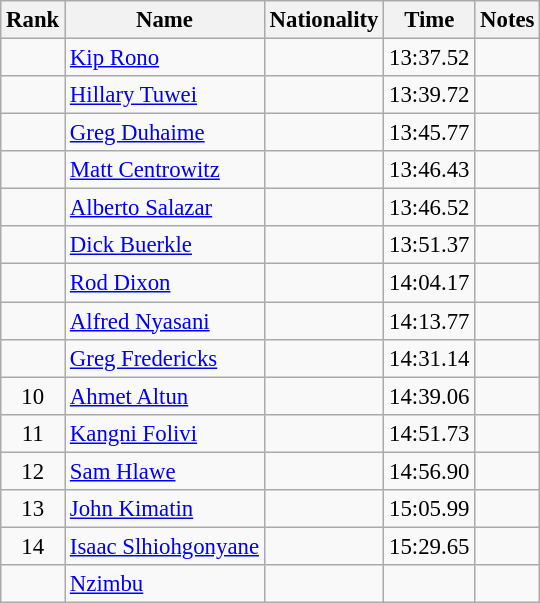<table class="wikitable sortable" style="text-align:center;font-size:95%">
<tr>
<th>Rank</th>
<th>Name</th>
<th>Nationality</th>
<th>Time</th>
<th>Notes</th>
</tr>
<tr>
<td></td>
<td align=left><a href='#'>Kip Rono</a></td>
<td align=left></td>
<td>13:37.52</td>
<td></td>
</tr>
<tr>
<td></td>
<td align=left><a href='#'>Hillary Tuwei</a></td>
<td align=left></td>
<td>13:39.72</td>
<td></td>
</tr>
<tr>
<td></td>
<td align=left><a href='#'>Greg Duhaime</a></td>
<td align=left></td>
<td>13:45.77</td>
<td></td>
</tr>
<tr>
<td></td>
<td align=left><a href='#'>Matt Centrowitz</a></td>
<td align=left></td>
<td>13:46.43</td>
<td></td>
</tr>
<tr>
<td></td>
<td align=left><a href='#'>Alberto Salazar</a></td>
<td align=left></td>
<td>13:46.52</td>
<td></td>
</tr>
<tr>
<td></td>
<td align=left><a href='#'>Dick Buerkle</a></td>
<td align=left></td>
<td>13:51.37</td>
<td></td>
</tr>
<tr>
<td></td>
<td align=left><a href='#'>Rod Dixon</a></td>
<td align=left></td>
<td>14:04.17</td>
<td></td>
</tr>
<tr>
<td></td>
<td align=left><a href='#'>Alfred Nyasani</a></td>
<td align=left></td>
<td>14:13.77</td>
<td></td>
</tr>
<tr>
<td></td>
<td align=left><a href='#'>Greg Fredericks</a></td>
<td align=left></td>
<td>14:31.14</td>
<td></td>
</tr>
<tr>
<td>10</td>
<td align=left><a href='#'>Ahmet Altun</a></td>
<td align=left></td>
<td>14:39.06</td>
<td></td>
</tr>
<tr>
<td>11</td>
<td align=left><a href='#'>Kangni Folivi</a></td>
<td align=left></td>
<td>14:51.73</td>
<td></td>
</tr>
<tr>
<td>12</td>
<td align=left><a href='#'>Sam Hlawe</a></td>
<td align=left></td>
<td>14:56.90</td>
<td></td>
</tr>
<tr>
<td>13</td>
<td align=left><a href='#'>John Kimatin</a></td>
<td align=left></td>
<td>15:05.99</td>
<td></td>
</tr>
<tr>
<td>14</td>
<td align=left><a href='#'>Isaac Slhiohgonyane</a></td>
<td align=left></td>
<td>15:29.65</td>
<td></td>
</tr>
<tr>
<td></td>
<td align=left><a href='#'>Nzimbu</a></td>
<td align=left></td>
<td></td>
<td></td>
</tr>
</table>
